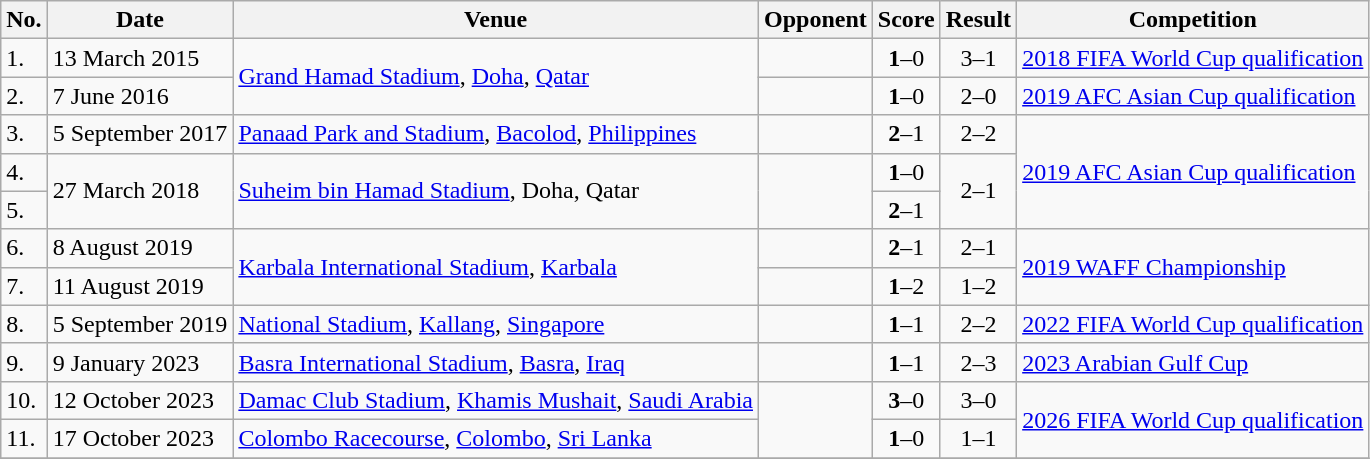<table class="wikitable">
<tr>
<th>No.</th>
<th>Date</th>
<th>Venue</th>
<th>Opponent</th>
<th>Score</th>
<th>Result</th>
<th>Competition</th>
</tr>
<tr>
<td>1.</td>
<td>13 March 2015</td>
<td rowspan=2><a href='#'>Grand Hamad Stadium</a>, <a href='#'>Doha</a>, <a href='#'>Qatar</a></td>
<td></td>
<td align=center><strong>1</strong>–0</td>
<td align=center>3–1</td>
<td><a href='#'>2018 FIFA World Cup qualification</a></td>
</tr>
<tr>
<td>2.</td>
<td>7 June 2016</td>
<td></td>
<td align=center><strong>1</strong>–0</td>
<td align=center>2–0</td>
<td><a href='#'>2019 AFC Asian Cup qualification</a></td>
</tr>
<tr>
<td>3.</td>
<td>5 September 2017</td>
<td><a href='#'>Panaad Park and Stadium</a>, <a href='#'>Bacolod</a>, <a href='#'>Philippines</a></td>
<td></td>
<td align=center><strong>2</strong>–1</td>
<td align=center>2–2</td>
<td rowspan=3><a href='#'>2019 AFC Asian Cup qualification</a></td>
</tr>
<tr>
<td>4.</td>
<td rowspan=2>27 March 2018</td>
<td rowspan=2><a href='#'>Suheim bin Hamad Stadium</a>, Doha, Qatar</td>
<td rowspan=2></td>
<td align=center><strong>1</strong>–0</td>
<td rowspan=2 style="text-align:center;">2–1</td>
</tr>
<tr>
<td>5.</td>
<td align=center><strong>2</strong>–1</td>
</tr>
<tr>
<td>6.</td>
<td>8 August 2019</td>
<td rowspan=2><a href='#'>Karbala International Stadium</a>, <a href='#'>Karbala</a></td>
<td></td>
<td align=center><strong>2</strong>–1</td>
<td align=center>2–1</td>
<td rowspan="2"><a href='#'>2019 WAFF Championship</a></td>
</tr>
<tr>
<td>7.</td>
<td>11 August 2019</td>
<td></td>
<td align=center><strong>1</strong>–2</td>
<td align=center>1–2</td>
</tr>
<tr>
<td>8.</td>
<td>5 September 2019</td>
<td><a href='#'>National Stadium</a>, <a href='#'>Kallang</a>, <a href='#'>Singapore</a></td>
<td></td>
<td align=center><strong>1</strong>–1</td>
<td align=center>2–2</td>
<td><a href='#'>2022 FIFA World Cup qualification</a></td>
</tr>
<tr>
<td>9.</td>
<td>9 January 2023</td>
<td><a href='#'>Basra International Stadium</a>, <a href='#'>Basra</a>, <a href='#'>Iraq</a></td>
<td></td>
<td align=center><strong>1</strong>–1</td>
<td align=center>2–3</td>
<td><a href='#'>2023 Arabian Gulf Cup</a></td>
</tr>
<tr>
<td>10.</td>
<td>12 October 2023</td>
<td><a href='#'>Damac Club Stadium</a>, <a href='#'>Khamis Mushait</a>, <a href='#'>Saudi Arabia</a></td>
<td rowspan=2></td>
<td align=center><strong>3</strong>–0</td>
<td align=center>3–0</td>
<td rowspan=2><a href='#'>2026 FIFA World Cup qualification</a></td>
</tr>
<tr>
<td>11.</td>
<td>17 October 2023</td>
<td><a href='#'>Colombo Racecourse</a>, <a href='#'>Colombo</a>, <a href='#'>Sri Lanka</a></td>
<td align=center><strong>1</strong>–0</td>
<td align=center>1–1</td>
</tr>
<tr>
</tr>
</table>
